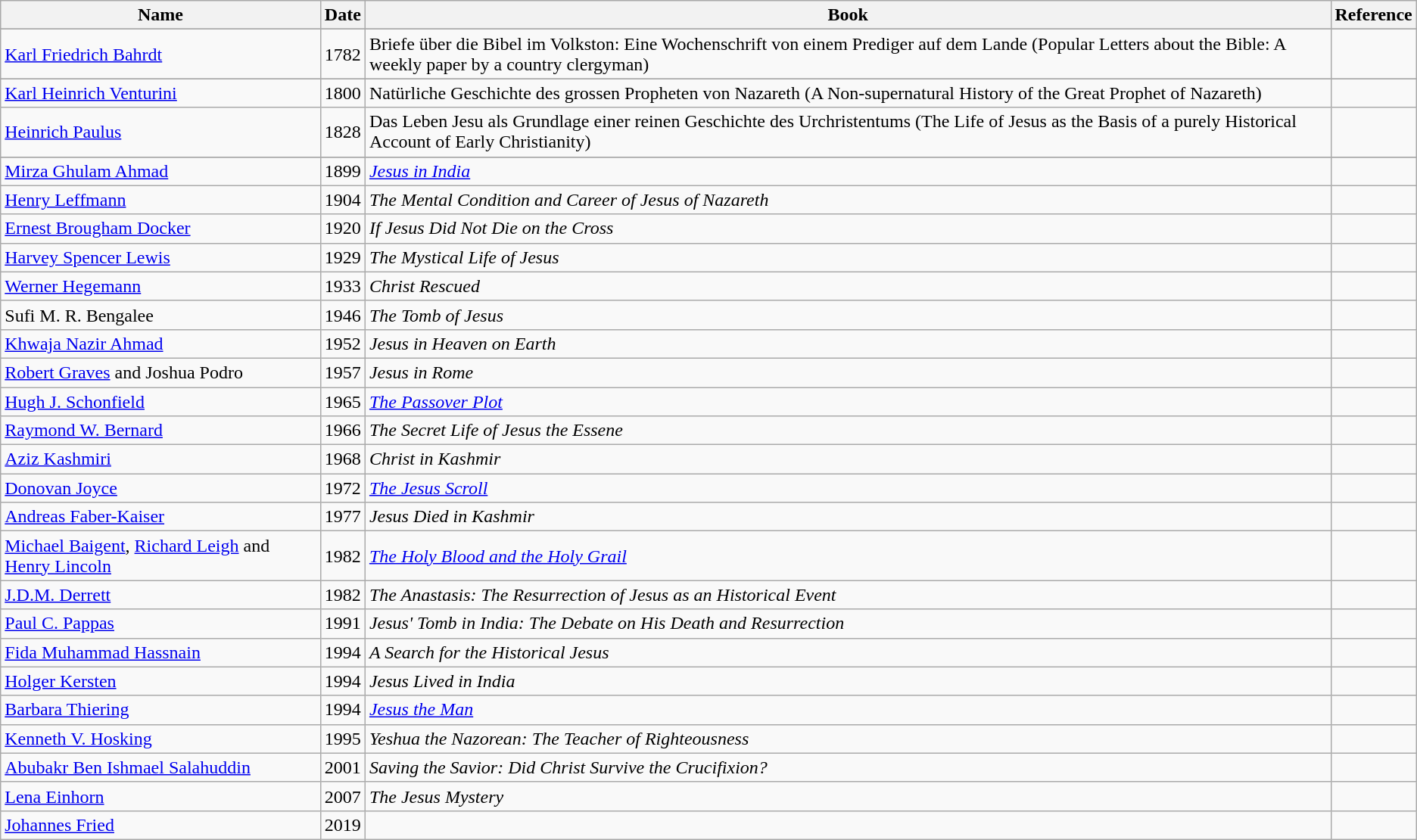<table class="wikitable">
<tr>
<th scope="col">Name</th>
<th scope="col">Date</th>
<th scope="col">Book</th>
<th scope="col">Reference</th>
</tr>
<tr>
</tr>
<tr>
<td><a href='#'>Karl Friedrich Bahrdt</a></td>
<td>1782</td>
<td>Briefe über die Bibel im Volkston: Eine Wochenschrift von einem Prediger auf dem Lande (Popular Letters about the Bible: A weekly paper by a country clergyman)</td>
<td></td>
</tr>
<tr>
</tr>
<tr>
<td><a href='#'>Karl Heinrich Venturini</a></td>
<td>1800</td>
<td>Natürliche Geschichte des grossen Propheten von Nazareth (A Non-supernatural History of the Great Prophet of Nazareth)</td>
<td></td>
</tr>
<tr>
<td><a href='#'>Heinrich Paulus</a></td>
<td>1828</td>
<td>Das Leben Jesu als Grundlage einer reinen Geschichte des Urchristentums (The Life of Jesus as the Basis of a purely Historical Account of Early Christianity)</td>
<td></td>
</tr>
<tr>
</tr>
<tr>
<td><a href='#'>Mirza Ghulam Ahmad</a></td>
<td>1899</td>
<td><em><a href='#'>Jesus in India</a></em></td>
<td></td>
</tr>
<tr>
<td><a href='#'>Henry Leffmann</a></td>
<td>1904</td>
<td><em>The Mental Condition and Career of Jesus of Nazareth</em></td>
<td></td>
</tr>
<tr>
<td><a href='#'>Ernest Brougham Docker</a></td>
<td>1920</td>
<td><em>If Jesus Did Not Die on the Cross</em></td>
<td></td>
</tr>
<tr>
<td><a href='#'>Harvey Spencer Lewis</a></td>
<td>1929</td>
<td><em>The Mystical Life of Jesus</em></td>
<td></td>
</tr>
<tr>
<td><a href='#'>Werner Hegemann</a></td>
<td>1933</td>
<td><em>Christ Rescued</em></td>
<td></td>
</tr>
<tr>
<td>Sufi M. R. Bengalee</td>
<td>1946</td>
<td><em>The Tomb of Jesus</em></td>
<td></td>
</tr>
<tr>
<td><a href='#'>Khwaja Nazir Ahmad</a></td>
<td>1952</td>
<td><em>Jesus in Heaven on Earth</em></td>
<td></td>
</tr>
<tr>
<td><a href='#'>Robert Graves</a> and Joshua Podro</td>
<td>1957</td>
<td><em>Jesus in Rome</em></td>
<td></td>
</tr>
<tr>
<td><a href='#'>Hugh J. Schonfield</a></td>
<td>1965</td>
<td><em><a href='#'>The Passover Plot</a></em></td>
<td></td>
</tr>
<tr>
<td><a href='#'>Raymond W. Bernard</a></td>
<td>1966</td>
<td><em>The Secret Life of Jesus the Essene</em></td>
<td></td>
</tr>
<tr>
<td><a href='#'>Aziz Kashmiri</a></td>
<td>1968</td>
<td><em>Christ in Kashmir</em></td>
<td></td>
</tr>
<tr>
<td><a href='#'>Donovan Joyce</a></td>
<td>1972</td>
<td><em><a href='#'>The Jesus Scroll</a></em></td>
<td></td>
</tr>
<tr>
<td><a href='#'>Andreas Faber-Kaiser</a></td>
<td>1977</td>
<td><em>Jesus Died in Kashmir</em></td>
<td></td>
</tr>
<tr>
<td><a href='#'>Michael Baigent</a>, <a href='#'>Richard Leigh</a> and <a href='#'>Henry Lincoln</a></td>
<td>1982</td>
<td><em><a href='#'>The Holy Blood and the Holy Grail</a></em></td>
<td></td>
</tr>
<tr>
<td><a href='#'>J.D.M. Derrett</a></td>
<td>1982</td>
<td><em>The Anastasis: The Resurrection of Jesus as an Historical Event</em></td>
<td></td>
</tr>
<tr>
<td><a href='#'>Paul C. Pappas</a></td>
<td>1991</td>
<td><em>Jesus' Tomb in India: The Debate on His Death and Resurrection</em></td>
<td></td>
</tr>
<tr>
<td><a href='#'>Fida Muhammad Hassnain</a></td>
<td>1994</td>
<td><em>A Search for the Historical Jesus</em></td>
<td></td>
</tr>
<tr>
<td><a href='#'>Holger Kersten</a></td>
<td>1994</td>
<td><em>Jesus Lived in India</em></td>
<td></td>
</tr>
<tr>
<td><a href='#'>Barbara Thiering</a></td>
<td>1994</td>
<td><em><a href='#'>Jesus the Man</a></em></td>
<td></td>
</tr>
<tr>
<td><a href='#'>Kenneth V. Hosking</a></td>
<td>1995</td>
<td><em>Yeshua the Nazorean: The Teacher of Righteousness</em></td>
<td></td>
</tr>
<tr>
<td><a href='#'>Abubakr Ben Ishmael Salahuddin</a></td>
<td>2001</td>
<td><em>Saving the Savior: Did Christ Survive the Crucifixion?</em></td>
<td></td>
</tr>
<tr>
<td><a href='#'>Lena Einhorn</a></td>
<td>2007</td>
<td><em>The Jesus Mystery</em></td>
<td></td>
</tr>
<tr>
<td><a href='#'>Johannes Fried</a></td>
<td>2019</td>
<td></td>
<td></td>
</tr>
</table>
